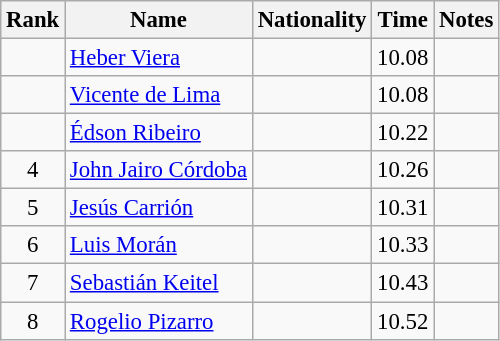<table class="wikitable sortable" style="text-align:center;font-size:95%">
<tr>
<th>Rank</th>
<th>Name</th>
<th>Nationality</th>
<th>Time</th>
<th>Notes</th>
</tr>
<tr>
<td></td>
<td align=left><a href='#'>Heber Viera</a></td>
<td align=left></td>
<td>10.08</td>
<td></td>
</tr>
<tr>
<td></td>
<td align=left><a href='#'>Vicente de Lima</a></td>
<td align=left></td>
<td>10.08</td>
<td></td>
</tr>
<tr>
<td></td>
<td align=left><a href='#'>Édson Ribeiro</a></td>
<td align=left></td>
<td>10.22</td>
<td></td>
</tr>
<tr>
<td>4</td>
<td align=left><a href='#'>John Jairo Córdoba</a></td>
<td align=left></td>
<td>10.26</td>
<td></td>
</tr>
<tr>
<td>5</td>
<td align=left><a href='#'>Jesús Carrión</a></td>
<td align=left></td>
<td>10.31</td>
<td></td>
</tr>
<tr>
<td>6</td>
<td align=left><a href='#'>Luis Morán</a></td>
<td align=left></td>
<td>10.33</td>
<td></td>
</tr>
<tr>
<td>7</td>
<td align=left><a href='#'>Sebastián Keitel</a></td>
<td align=left></td>
<td>10.43</td>
<td></td>
</tr>
<tr>
<td>8</td>
<td align=left><a href='#'>Rogelio Pizarro</a></td>
<td align=left></td>
<td>10.52</td>
<td></td>
</tr>
</table>
